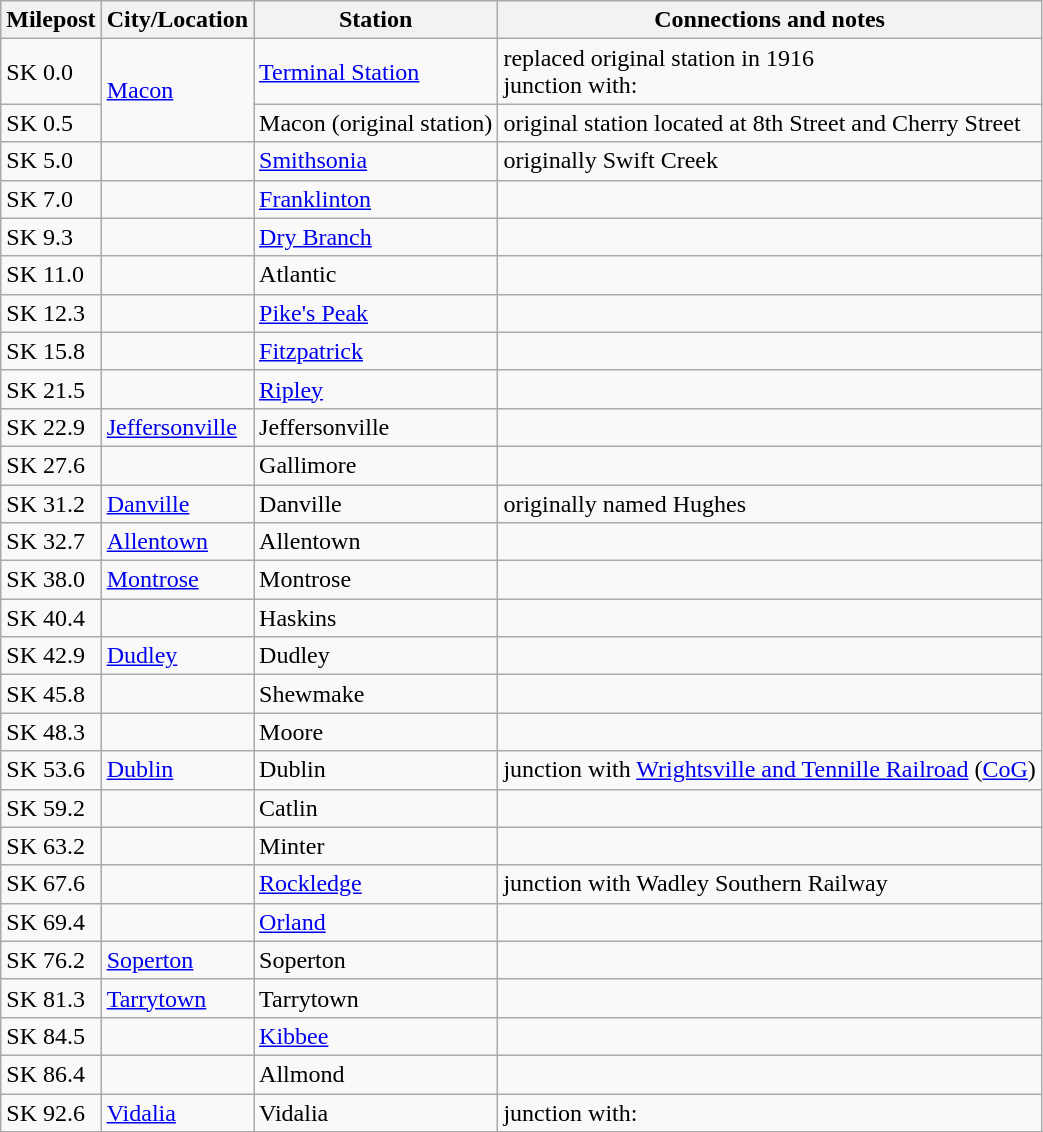<table class="wikitable">
<tr>
<th>Milepost</th>
<th>City/Location</th>
<th>Station</th>
<th>Connections and notes</th>
</tr>
<tr>
<td>SK 0.0</td>
<td ! rowspan="2"><a href='#'>Macon</a></td>
<td><a href='#'>Terminal Station</a></td>
<td>replaced original station in 1916<br>junction with:</td>
</tr>
<tr>
<td>SK 0.5</td>
<td>Macon (original station)</td>
<td>original station located at 8th Street and Cherry Street</td>
</tr>
<tr>
<td>SK 5.0</td>
<td></td>
<td><a href='#'>Smithsonia</a></td>
<td>originally Swift Creek</td>
</tr>
<tr>
<td>SK 7.0</td>
<td></td>
<td><a href='#'>Franklinton</a></td>
<td></td>
</tr>
<tr>
<td>SK 9.3</td>
<td></td>
<td><a href='#'>Dry Branch</a></td>
<td></td>
</tr>
<tr>
<td>SK 11.0</td>
<td></td>
<td>Atlantic</td>
<td></td>
</tr>
<tr>
<td>SK 12.3</td>
<td></td>
<td><a href='#'>Pike's Peak</a></td>
<td></td>
</tr>
<tr>
<td>SK 15.8</td>
<td></td>
<td><a href='#'>Fitzpatrick</a></td>
<td></td>
</tr>
<tr>
<td>SK 21.5</td>
<td></td>
<td><a href='#'>Ripley</a></td>
<td></td>
</tr>
<tr>
<td>SK 22.9</td>
<td><a href='#'>Jeffersonville</a></td>
<td>Jeffersonville</td>
<td></td>
</tr>
<tr>
<td>SK 27.6</td>
<td></td>
<td>Gallimore</td>
<td></td>
</tr>
<tr>
<td>SK 31.2</td>
<td><a href='#'>Danville</a></td>
<td>Danville</td>
<td>originally named Hughes</td>
</tr>
<tr>
<td>SK 32.7</td>
<td><a href='#'>Allentown</a></td>
<td>Allentown</td>
<td></td>
</tr>
<tr>
<td>SK 38.0</td>
<td><a href='#'>Montrose</a></td>
<td>Montrose</td>
<td></td>
</tr>
<tr>
<td>SK 40.4</td>
<td></td>
<td>Haskins</td>
<td></td>
</tr>
<tr>
<td>SK 42.9</td>
<td><a href='#'>Dudley</a></td>
<td>Dudley</td>
<td></td>
</tr>
<tr>
<td>SK 45.8</td>
<td></td>
<td>Shewmake</td>
<td></td>
</tr>
<tr>
<td>SK 48.3</td>
<td></td>
<td>Moore</td>
<td></td>
</tr>
<tr>
<td>SK 53.6</td>
<td><a href='#'>Dublin</a></td>
<td>Dublin</td>
<td>junction with <a href='#'>Wrightsville and Tennille Railroad</a> (<a href='#'>CoG</a>)</td>
</tr>
<tr>
<td>SK 59.2</td>
<td></td>
<td>Catlin</td>
<td></td>
</tr>
<tr>
<td>SK 63.2</td>
<td></td>
<td>Minter</td>
<td></td>
</tr>
<tr>
<td>SK 67.6</td>
<td></td>
<td><a href='#'>Rockledge</a></td>
<td>junction with Wadley Southern Railway</td>
</tr>
<tr>
<td>SK 69.4</td>
<td></td>
<td><a href='#'>Orland</a></td>
<td></td>
</tr>
<tr>
<td>SK 76.2</td>
<td><a href='#'>Soperton</a></td>
<td>Soperton</td>
<td></td>
</tr>
<tr>
<td>SK 81.3</td>
<td><a href='#'>Tarrytown</a></td>
<td>Tarrytown</td>
<td></td>
</tr>
<tr>
<td>SK 84.5</td>
<td></td>
<td><a href='#'>Kibbee</a></td>
<td></td>
</tr>
<tr>
<td>SK 86.4</td>
<td></td>
<td>Allmond</td>
</tr>
<tr>
<td>SK 92.6</td>
<td><a href='#'>Vidalia</a></td>
<td>Vidalia</td>
<td>junction with:</td>
</tr>
<tr>
</tr>
</table>
